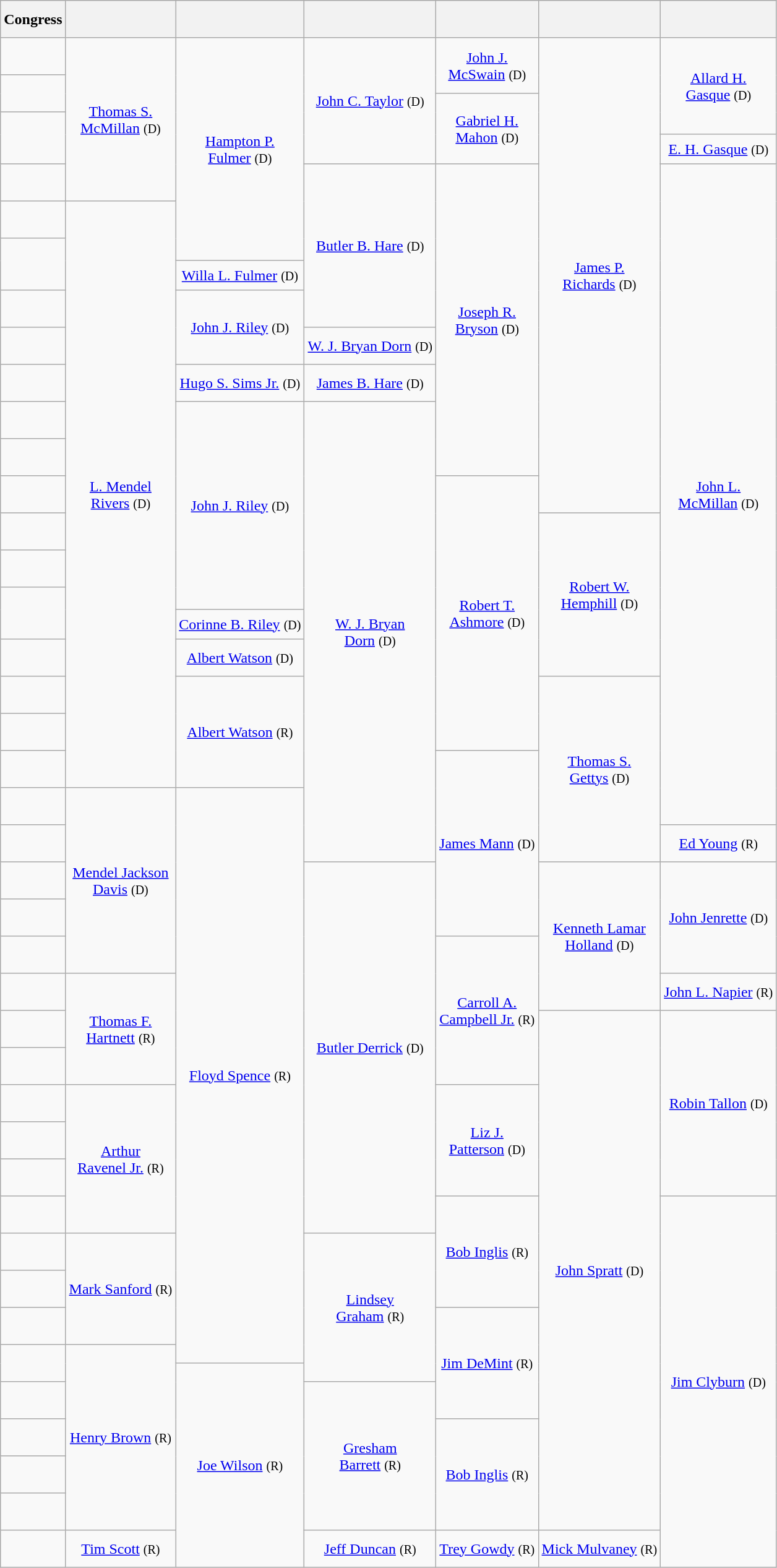<table class="wikitable sticky-header" style="text-align:center">
<tr style="height:2.5em">
<th>Congress</th>
<th></th>
<th></th>
<th></th>
<th></th>
<th></th>
<th></th>
</tr>
<tr style="height:2.5em">
<td><strong></strong> </td>
<td rowspan="6" ><a href='#'>Thomas S.<br>McMillan</a> <small>(D)</small></td>
<td rowspan="8" ><a href='#'>Hampton P.<br>Fulmer</a> <small>(D)</small></td>
<td rowspan="5" ><a href='#'>John C. Taylor</a> <small>(D)</small></td>
<td rowspan="2" ><a href='#'>John J.<br>McSwain</a> <small>(D)</small></td>
<td rowspan="15" ><a href='#'>James P.<br>Richards</a> <small>(D)</small></td>
<td rowspan="4" ><a href='#'>Allard H.<br>Gasque</a> <small>(D)</small></td>
</tr>
<tr style="height:1.25em">
<td rowspan="2"><strong></strong> </td>
</tr>
<tr style=height:1.25em>
<td rowspan="3" ><a href='#'>Gabriel H.<br>Mahon</a> <small>(D)</small></td>
</tr>
<tr style="height:1.5em">
<td rowspan="2"><strong></strong> </td>
</tr>
<tr style="height:2em">
<td><a href='#'>E. H. Gasque</a> <small>(D)</small></td>
</tr>
<tr style="height:2.5em">
<td><strong></strong> </td>
<td rowspan="5" ><a href='#'>Butler B. Hare</a> <small>(D)</small></td>
<td rowspan="9" ><a href='#'>Joseph R.<br>Bryson</a> <small>(D)</small></td>
<td rowspan="19" ><a href='#'>John L.<br>McMillan</a> <small>(D)</small></td>
</tr>
<tr style="height:2.5em">
<td><strong></strong> </td>
<td rowspan="17" ><a href='#'>L. Mendel<br>Rivers</a> <small>(D)</small></td>
</tr>
<tr style="height:1.5em">
<td rowspan="2"><strong></strong> </td>
</tr>
<tr style="height:2em">
<td><a href='#'>Willa L. Fulmer</a> <small>(D)</small></td>
</tr>
<tr style="height:2.5em">
<td><strong></strong> </td>
<td rowspan="2" ><a href='#'>John J. Riley</a> <small>(D)</small></td>
</tr>
<tr style="height:2.5em">
<td><strong></strong> </td>
<td><a href='#'>W. J. Bryan Dorn</a> <small>(D)</small></td>
</tr>
<tr style="height:2.5em">
<td><strong></strong> </td>
<td><a href='#'>Hugo S. Sims Jr.</a> <small>(D)</small></td>
<td><a href='#'>James B. Hare</a> <small>(D)</small></td>
</tr>
<tr style="height:2.5em">
<td><strong></strong> </td>
<td rowspan="6" ><a href='#'>John J. Riley</a> <small>(D)</small></td>
<td rowspan="13" ><a href='#'>W. J. Bryan<br>Dorn</a> <small>(D)</small></td>
</tr>
<tr style="height:2.5em">
<td><strong></strong> </td>
</tr>
<tr style="height:2.5em">
<td><strong></strong> </td>
<td rowspan="8" ><a href='#'>Robert T.<br>Ashmore</a> <small>(D)</small></td>
</tr>
<tr style="height:2.5em">
<td><strong></strong> </td>
<td rowspan="5" ><a href='#'>Robert W.<br>Hemphill</a> <small>(D)</small></td>
</tr>
<tr style="height:2.5em">
<td><strong></strong> </td>
</tr>
<tr style="height:1.5em">
<td rowspan="2"><strong></strong> </td>
</tr>
<tr style="height:2em">
<td><a href='#'>Corinne B. Riley</a> <small>(D)</small></td>
</tr>
<tr style="height:2.5em">
<td><strong></strong> </td>
<td><a href='#'>Albert Watson</a> <small>(D)</small></td>
</tr>
<tr style="height:2.5em">
<td><strong></strong> </td>
<td rowspan="3" ><a href='#'>Albert Watson</a> <small>(R)</small></td>
<td rowspan="5" ><a href='#'>Thomas S.<br>Gettys</a> <small>(D)</small></td>
</tr>
<tr style="height:2.5em">
<td><strong></strong> </td>
</tr>
<tr style="height:2.5em">
<td><strong></strong> </td>
<td rowspan="5" ><a href='#'>James Mann</a> <small>(D)</small></td>
</tr>
<tr style="height:2.5em">
<td><strong></strong> </td>
<td rowspan="5" ><a href='#'>Mendel Jackson<br>Davis</a> <small>(D)</small></td>
<td rowspan="16" ><a href='#'>Floyd Spence</a> <small>(R)</small></td>
</tr>
<tr style="height:2.5em">
<td><strong></strong> </td>
<td><a href='#'>Ed Young</a> <small>(R)</small></td>
</tr>
<tr style="height:2.5em">
<td><strong></strong> </td>
<td rowspan="10" ><a href='#'>Butler Derrick</a> <small>(D)</small></td>
<td rowspan="4" ><a href='#'>Kenneth Lamar<br>Holland</a> <small>(D)</small></td>
<td rowspan="3" ><a href='#'>John Jenrette</a> <small>(D)</small></td>
</tr>
<tr style="height:2.5em">
<td><strong></strong> </td>
</tr>
<tr style="height:2.5em">
<td><strong></strong> </td>
<td rowspan="4" ><a href='#'>Carroll A.<br>Campbell Jr.</a> <small>(R)</small></td>
</tr>
<tr style="height:2.5em">
<td><strong></strong> </td>
<td rowspan="3" ><a href='#'>Thomas F.<br>Hartnett</a> <small>(R)</small></td>
<td><a href='#'>John L. Napier</a> <small>(R)</small></td>
</tr>
<tr style="height:2.5em">
<td><strong></strong> </td>
<td rowspan="15" ><a href='#'>John Spratt</a> <small>(D)</small></td>
<td rowspan="5" ><a href='#'>Robin Tallon</a> <small>(D)</small></td>
</tr>
<tr style="height:2.5em">
<td><strong></strong> </td>
</tr>
<tr style="height:2.5em">
<td><strong></strong> </td>
<td rowspan="4" ><a href='#'>Arthur<br>Ravenel Jr.</a> <small>(R)</small></td>
<td rowspan="3" ><a href='#'>Liz J.<br>Patterson</a> <small>(D)</small></td>
</tr>
<tr style="height:2.5em">
<td><strong></strong> </td>
</tr>
<tr style="height:2.5em">
<td><strong></strong> </td>
</tr>
<tr style="height:2.5em">
<td><strong></strong> </td>
<td rowspan="3" ><a href='#'>Bob Inglis</a> <small>(R)</small></td>
<td rowspan="11" ><a href='#'>Jim Clyburn</a> <small>(D)</small></td>
</tr>
<tr style="height:2.5em">
<td><strong></strong> </td>
<td rowspan="3" ><a href='#'>Mark Sanford</a> <small>(R)</small></td>
<td rowspan="5" ><a href='#'>Lindsey<br>Graham</a> <small>(R)</small></td>
</tr>
<tr style="height:2.5em">
<td><strong></strong> </td>
</tr>
<tr style="height:2.5em">
<td><strong></strong> </td>
<td rowspan="4" ><a href='#'>Jim DeMint</a> <small>(R)</small></td>
</tr>
<tr style="height:1.25em">
<td rowspan="2"><strong></strong> </td>
<td rowspan="6" ><a href='#'>Henry Brown</a> <small>(R)</small></td>
</tr>
<tr style="height:1.25em">
<td rowspan="6" ><a href='#'>Joe Wilson</a> <small>(R)</small></td>
</tr>
<tr style="height:2.5em">
<td><strong></strong> </td>
<td rowspan="4" ><a href='#'>Gresham<br>Barrett</a> <small>(R)</small></td>
</tr>
<tr style="height:2.5em">
<td><strong></strong> </td>
<td rowspan="3" ><a href='#'>Bob Inglis</a> <small>(R)</small></td>
</tr>
<tr style="height:2.5em">
<td><strong></strong> </td>
</tr>
<tr style="height:2.5em">
<td><strong></strong> </td>
</tr>
<tr style="height:2.5em">
<td><strong></strong> </td>
<td><a href='#'>Tim Scott</a> <small>(R)</small></td>
<td><a href='#'>Jeff Duncan</a> <small>(R)</small></td>
<td><a href='#'>Trey Gowdy</a> <small>(R)</small></td>
<td><a href='#'>Mick Mulvaney</a> <small>(R)</small></td>
</tr>
</table>
